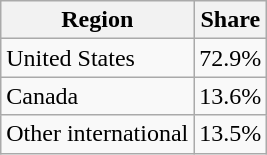<table class="wikitable floatright">
<tr>
<th>Region</th>
<th>Share</th>
</tr>
<tr>
<td>United States</td>
<td>72.9%</td>
</tr>
<tr>
<td>Canada</td>
<td>13.6%</td>
</tr>
<tr>
<td>Other international</td>
<td>13.5%</td>
</tr>
</table>
